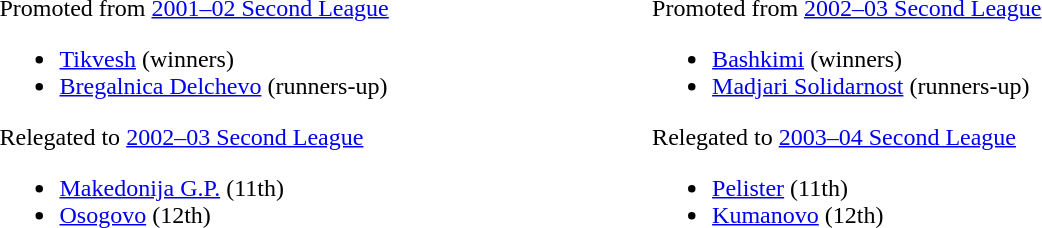<table style="border:0;width:69%;">
<tr style="vertical-align:top;">
<td><br>Promoted from <a href='#'>2001–02 Second League</a><ul><li><a href='#'>Tikvesh</a> (winners)</li><li><a href='#'>Bregalnica Delchevo</a> (runners-up)</li></ul>Relegated to <a href='#'>2002–03 Second League</a><ul><li><a href='#'>Makedonija G.P.</a> (11th)</li><li><a href='#'>Osogovo</a> (12th)</li></ul></td>
<td><br>Promoted from <a href='#'>2002–03 Second League</a><ul><li><a href='#'>Bashkimi</a> (winners)</li><li><a href='#'>Madjari Solidarnost</a> (runners-up)</li></ul>Relegated to <a href='#'>2003–04 Second League</a><ul><li><a href='#'>Pelister</a> (11th)</li><li><a href='#'>Kumanovo</a> (12th)</li></ul></td>
</tr>
</table>
